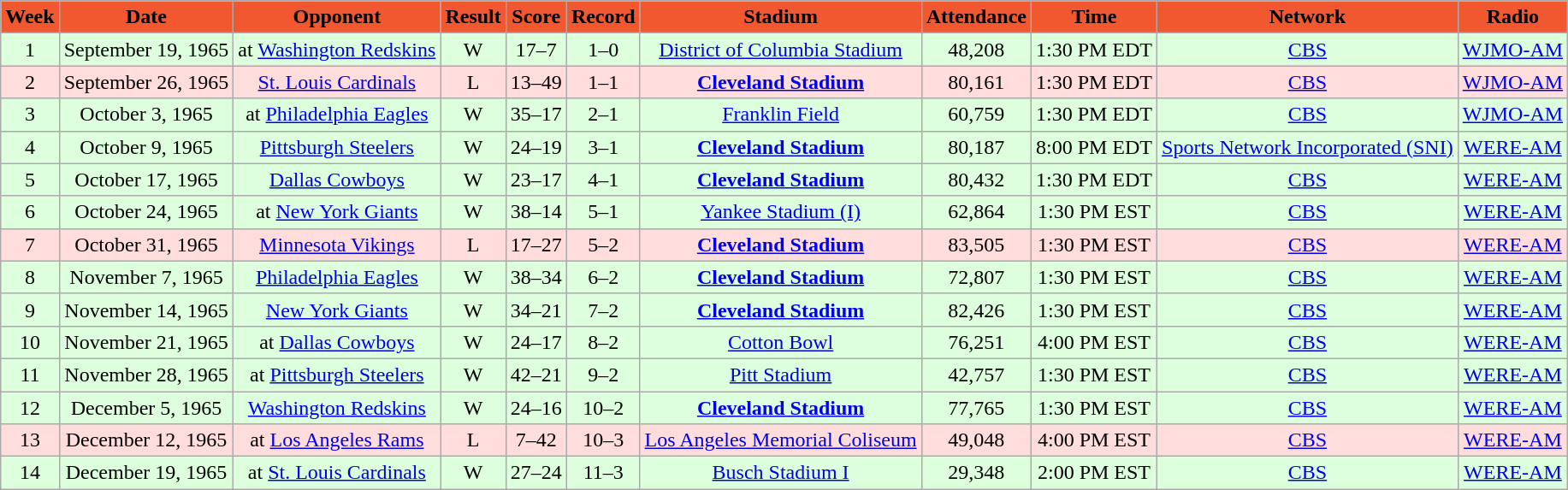<table class="wikitable">
<tr>
<th style="background:#F15830;">Week</th>
<th style="background:#F15830;">Date</th>
<th style="background:#F15830;">Opponent</th>
<th style="background:#F15830;">Result</th>
<th style="background:#F15830;">Score</th>
<th style="background:#F15830;">Record</th>
<th style="background:#F15830;">Stadium</th>
<th style="background:#F15830;">Attendance</th>
<th style="background:#F15830;">Time</th>
<th style="background:#F15830;">Network</th>
<th style="background:#F15830;">Radio</th>
</tr>
<tr style="background: #ddffdd; text-align: center">
<td>1</td>
<td>September 19, 1965</td>
<td>at <a href='#'>Washington Redskins</a></td>
<td>W</td>
<td>17–7</td>
<td>1–0</td>
<td><a href='#'>District of Columbia Stadium</a></td>
<td align="center">48,208</td>
<td>1:30 PM EDT</td>
<td><a href='#'>CBS</a></td>
<td><a href='#'>WJMO-AM</a></td>
</tr>
<tr style="background: #ffdddd; text-align: center">
<td>2</td>
<td>September 26, 1965</td>
<td><a href='#'>St. Louis Cardinals</a></td>
<td>L</td>
<td>13–49</td>
<td>1–1</td>
<td><strong><a href='#'>Cleveland Stadium</a></strong></td>
<td align="center">80,161</td>
<td>1:30 PM EDT</td>
<td><a href='#'>CBS</a></td>
<td><a href='#'>WJMO-AM</a></td>
</tr>
<tr style="background: #ddffdd; text-align: center">
<td>3</td>
<td>October 3, 1965</td>
<td>at <a href='#'>Philadelphia Eagles</a></td>
<td>W</td>
<td>35–17</td>
<td>2–1</td>
<td><a href='#'>Franklin Field</a></td>
<td align="center">60,759</td>
<td>1:30 PM EDT</td>
<td><a href='#'>CBS</a></td>
<td><a href='#'>WJMO-AM</a></td>
</tr>
<tr style="background: #ddffdd; text-align: center">
<td>4</td>
<td>October 9, 1965</td>
<td><a href='#'>Pittsburgh Steelers</a></td>
<td>W</td>
<td>24–19</td>
<td>3–1</td>
<td><strong><a href='#'>Cleveland Stadium</a></strong></td>
<td align="center">80,187</td>
<td>8:00 PM EDT</td>
<td><a href='#'>Sports Network Incorporated (SNI)</a></td>
<td><a href='#'>WERE-AM</a></td>
</tr>
<tr style="background: #ddffdd; text-align: center">
<td>5</td>
<td>October 17, 1965</td>
<td><a href='#'>Dallas Cowboys</a></td>
<td>W</td>
<td>23–17</td>
<td>4–1</td>
<td><strong><a href='#'>Cleveland Stadium</a></strong></td>
<td align="center">80,432</td>
<td>1:30 PM EDT</td>
<td><a href='#'>CBS</a></td>
<td><a href='#'>WERE-AM</a></td>
</tr>
<tr style="background: #ddffdd; text-align: center">
<td>6</td>
<td>October 24, 1965</td>
<td>at <a href='#'>New York Giants</a></td>
<td>W</td>
<td>38–14</td>
<td>5–1</td>
<td><a href='#'>Yankee Stadium (I)</a></td>
<td align="center">62,864</td>
<td>1:30 PM EST</td>
<td><a href='#'>CBS</a></td>
<td><a href='#'>WERE-AM</a></td>
</tr>
<tr style="background: #ffdddd; text-align: center">
<td>7</td>
<td>October 31, 1965</td>
<td><a href='#'>Minnesota Vikings</a></td>
<td>L</td>
<td>17–27</td>
<td>5–2</td>
<td><strong><a href='#'>Cleveland Stadium</a></strong></td>
<td align="center">83,505</td>
<td>1:30 PM EST</td>
<td><a href='#'>CBS</a></td>
<td><a href='#'>WERE-AM</a></td>
</tr>
<tr style="background: #ddffdd; text-align: center">
<td>8</td>
<td>November 7, 1965</td>
<td><a href='#'>Philadelphia Eagles</a></td>
<td>W</td>
<td>38–34</td>
<td>6–2</td>
<td><strong><a href='#'>Cleveland Stadium</a></strong></td>
<td align="center">72,807</td>
<td>1:30 PM EST</td>
<td><a href='#'>CBS</a></td>
<td><a href='#'>WERE-AM</a></td>
</tr>
<tr style="background: #ddffdd; text-align: center">
<td>9</td>
<td>November 14, 1965</td>
<td><a href='#'>New York Giants</a></td>
<td>W</td>
<td>34–21</td>
<td>7–2</td>
<td><strong><a href='#'>Cleveland Stadium</a></strong></td>
<td align="center">82,426</td>
<td>1:30 PM EST</td>
<td><a href='#'>CBS</a></td>
<td><a href='#'>WERE-AM</a></td>
</tr>
<tr style="background: #ddffdd; text-align: center">
<td>10</td>
<td>November 21, 1965</td>
<td>at <a href='#'>Dallas Cowboys</a></td>
<td>W</td>
<td>24–17</td>
<td>8–2</td>
<td><a href='#'>Cotton Bowl</a></td>
<td align="center">76,251</td>
<td>4:00 PM EST</td>
<td><a href='#'>CBS</a></td>
<td><a href='#'>WERE-AM</a></td>
</tr>
<tr style="background: #ddffdd; text-align: center">
<td>11</td>
<td>November 28, 1965</td>
<td>at <a href='#'>Pittsburgh Steelers</a></td>
<td>W</td>
<td>42–21</td>
<td>9–2</td>
<td><a href='#'>Pitt Stadium</a></td>
<td align="center">42,757</td>
<td>1:30 PM EST</td>
<td><a href='#'>CBS</a></td>
<td><a href='#'>WERE-AM</a></td>
</tr>
<tr style="background: #ddffdd; text-align: center">
<td>12</td>
<td>December 5, 1965</td>
<td><a href='#'>Washington Redskins</a></td>
<td>W</td>
<td>24–16</td>
<td>10–2</td>
<td><strong><a href='#'>Cleveland Stadium</a></strong></td>
<td align="center">77,765</td>
<td>1:30 PM EST</td>
<td><a href='#'>CBS</a></td>
<td><a href='#'>WERE-AM</a></td>
</tr>
<tr style="background: #ffdddd; text-align: center">
<td>13</td>
<td>December 12, 1965</td>
<td>at <a href='#'>Los Angeles Rams</a></td>
<td>L</td>
<td>7–42</td>
<td>10–3</td>
<td><a href='#'>Los Angeles Memorial Coliseum</a></td>
<td align="center">49,048</td>
<td>4:00 PM EST</td>
<td><a href='#'>CBS</a></td>
<td><a href='#'>WERE-AM</a></td>
</tr>
<tr style="background: #ddffdd; text-align: center">
<td>14</td>
<td>December 19, 1965</td>
<td>at <a href='#'>St. Louis Cardinals</a></td>
<td>W</td>
<td>27–24</td>
<td>11–3</td>
<td><a href='#'>Busch Stadium I</a></td>
<td align="center">29,348</td>
<td>2:00 PM EST</td>
<td><a href='#'>CBS</a></td>
<td><a href='#'>WERE-AM</a></td>
</tr>
</table>
